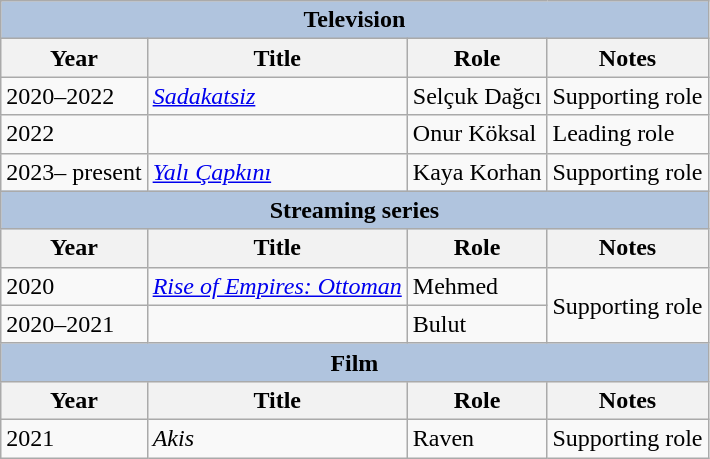<table class="wikitable">
<tr>
<th colspan="4" style="background:LightSteelBlue">Television</th>
</tr>
<tr>
<th>Year</th>
<th>Title</th>
<th>Role</th>
<th>Notes</th>
</tr>
<tr>
<td>2020–2022</td>
<td><em><a href='#'>Sadakatsiz</a></em></td>
<td>Selçuk Dağcı</td>
<td>Supporting role</td>
</tr>
<tr>
<td>2022</td>
<td><em></em></td>
<td>Onur Köksal</td>
<td>Leading role</td>
</tr>
<tr>
<td>2023– present</td>
<td><em><a href='#'>Yalı Çapkını</a></em></td>
<td>Kaya Korhan</td>
<td>Supporting role</td>
</tr>
<tr>
<th colspan="4" style="background:LightSteelBlue">Streaming series</th>
</tr>
<tr>
<th>Year</th>
<th>Title</th>
<th>Role</th>
<th>Notes</th>
</tr>
<tr>
<td>2020</td>
<td><em><a href='#'>Rise of Empires: Ottoman</a></em></td>
<td>Mehmed</td>
<td rowspan="2">Supporting role</td>
</tr>
<tr>
<td>2020–2021</td>
<td><em></em></td>
<td>Bulut</td>
</tr>
<tr>
<th colspan="4" style="background:LightSteelBlue">Film</th>
</tr>
<tr>
<th>Year</th>
<th>Title</th>
<th>Role</th>
<th>Notes</th>
</tr>
<tr>
<td>2021</td>
<td><em>Akis</em></td>
<td>Raven</td>
<td>Supporting role</td>
</tr>
</table>
